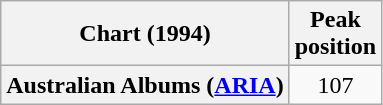<table class="wikitable plainrowheaders" style="text-align:center">
<tr>
<th scope="col">Chart (1994)</th>
<th scope="col">Peak<br>position</th>
</tr>
<tr>
<th scope="row">Australian Albums (<a href='#'>ARIA</a>)</th>
<td>107</td>
</tr>
</table>
